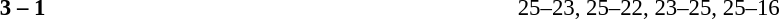<table width=100% cellspacing=1>
<tr>
<th width=20%></th>
<th width=12%></th>
<th width=20%></th>
<th width=33%></th>
<td></td>
</tr>
<tr style=font-size:95%>
<td align=right><strong></strong></td>
<td align=center><strong>3 – 1</strong></td>
<td></td>
<td>25–23, 25–22, 23–25, 25–16</td>
</tr>
</table>
